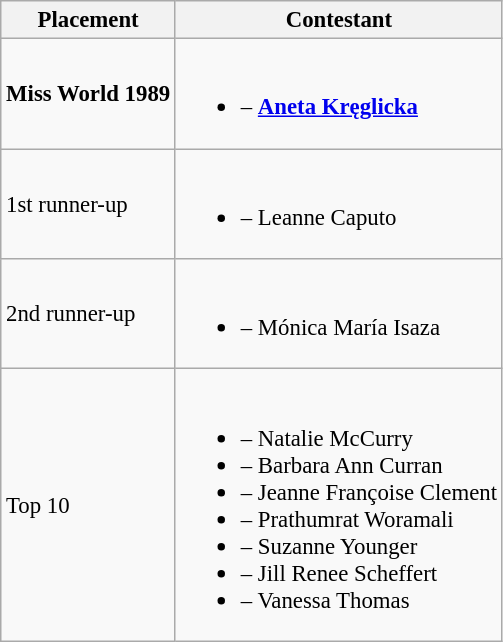<table class="wikitable sortable" style="font-size:95%;">
<tr>
<th>Placement</th>
<th>Contestant</th>
</tr>
<tr>
<td><strong>Miss World 1989</strong></td>
<td><br><ul><li><strong></strong> – <strong><a href='#'>Aneta Kręglicka</a></strong></li></ul></td>
</tr>
<tr>
<td>1st runner-up</td>
<td><br><ul><li> – Leanne Caputo</li></ul></td>
</tr>
<tr>
<td>2nd runner-up</td>
<td><br><ul><li> – Mónica María Isaza</li></ul></td>
</tr>
<tr>
<td>Top 10</td>
<td><br><ul><li> – Natalie McCurry</li><li> – Barbara Ann Curran</li><li> – Jeanne Françoise Clement</li><li> – Prathumrat Woramali</li><li> – Suzanne Younger</li><li> – Jill Renee Scheffert</li><li> – Vanessa Thomas</li></ul></td>
</tr>
</table>
